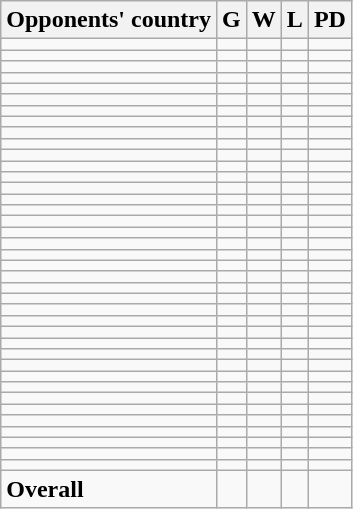<table class="wikitable">
<tr>
<th>Opponents' country</th>
<th>G</th>
<th>W</th>
<th>L</th>
<th>PD</th>
</tr>
<tr>
<td align=left></td>
<td></td>
<td></td>
<td></td>
<td></td>
</tr>
<tr>
<td align=left></td>
<td></td>
<td></td>
<td></td>
<td></td>
</tr>
<tr>
<td align=left></td>
<td></td>
<td></td>
<td></td>
<td></td>
</tr>
<tr>
<td align=left></td>
<td></td>
<td></td>
<td></td>
<td></td>
</tr>
<tr>
<td align=left></td>
<td></td>
<td></td>
<td></td>
<td></td>
</tr>
<tr>
<td align=left></td>
<td></td>
<td></td>
<td></td>
<td></td>
</tr>
<tr>
<td align=left></td>
<td></td>
<td></td>
<td></td>
<td></td>
</tr>
<tr>
<td align=left></td>
<td></td>
<td></td>
<td></td>
<td></td>
</tr>
<tr>
<td align=left></td>
<td></td>
<td></td>
<td></td>
<td></td>
</tr>
<tr>
<td align=left></td>
<td></td>
<td></td>
<td></td>
<td></td>
</tr>
<tr>
<td align=left></td>
<td></td>
<td></td>
<td></td>
<td></td>
</tr>
<tr>
<td align=left></td>
<td></td>
<td></td>
<td></td>
<td></td>
</tr>
<tr>
<td align=left></td>
<td></td>
<td></td>
<td></td>
<td></td>
</tr>
<tr>
<td align=left></td>
<td></td>
<td></td>
<td></td>
<td></td>
</tr>
<tr>
<td align=left></td>
<td></td>
<td></td>
<td></td>
<td></td>
</tr>
<tr>
<td align=left></td>
<td></td>
<td></td>
<td></td>
<td></td>
</tr>
<tr>
<td align=left></td>
<td></td>
<td></td>
<td></td>
<td></td>
</tr>
<tr>
<td align=left></td>
<td></td>
<td></td>
<td></td>
<td></td>
</tr>
<tr>
<td align=left></td>
<td></td>
<td></td>
<td></td>
<td></td>
</tr>
<tr>
<td align=left></td>
<td></td>
<td></td>
<td></td>
<td></td>
</tr>
<tr>
<td align=left></td>
<td></td>
<td></td>
<td></td>
<td></td>
</tr>
<tr>
<td align=left></td>
<td></td>
<td></td>
<td></td>
<td></td>
</tr>
<tr>
<td align=left></td>
<td></td>
<td></td>
<td></td>
<td></td>
</tr>
<tr>
<td align=left></td>
<td></td>
<td></td>
<td></td>
<td></td>
</tr>
<tr>
<td align=left></td>
<td></td>
<td></td>
<td></td>
<td></td>
</tr>
<tr>
<td align=left></td>
<td></td>
<td></td>
<td></td>
<td></td>
</tr>
<tr>
<td align=left></td>
<td></td>
<td></td>
<td></td>
<td></td>
</tr>
<tr>
<td align=left></td>
<td></td>
<td></td>
<td></td>
<td></td>
</tr>
<tr>
<td align=left></td>
<td></td>
<td></td>
<td></td>
<td></td>
</tr>
<tr>
<td align=left></td>
<td></td>
<td></td>
<td></td>
<td></td>
</tr>
<tr>
<td align=left></td>
<td></td>
<td></td>
<td></td>
<td></td>
</tr>
<tr>
<td align=left></td>
<td></td>
<td></td>
<td></td>
<td></td>
</tr>
<tr>
<td align=left></td>
<td></td>
<td></td>
<td></td>
<td></td>
</tr>
<tr>
<td align=left></td>
<td></td>
<td></td>
<td></td>
<td></td>
</tr>
<tr>
<td align=left></td>
<td></td>
<td></td>
<td></td>
<td></td>
</tr>
<tr>
<td align=left></td>
<td></td>
<td></td>
<td></td>
<td></td>
</tr>
<tr>
<td align=left></td>
<td></td>
<td></td>
<td></td>
<td></td>
</tr>
<tr>
<td align=left></td>
<td></td>
<td></td>
<td></td>
<td></td>
</tr>
<tr>
<td align=left></td>
<td></td>
<td></td>
<td></td>
<td></td>
</tr>
<tr>
<td align=left><strong>Overall</strong></td>
<td></td>
<td></td>
<td></td>
<td></td>
</tr>
</table>
